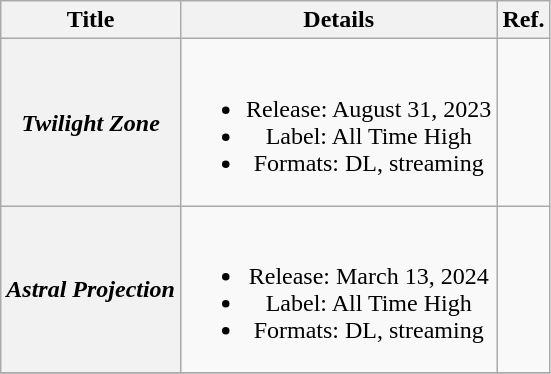<table class="wikitable plainrowheaders" style="text-align:center;" border="1">
<tr>
<th scope="col">Title</th>
<th scope="col">Details</th>
<th>Ref.</th>
</tr>
<tr>
<th scope="row"><em>Twilight Zone</em></th>
<td><br><ul><li>Release: August 31, 2023</li><li>Label: All Time High</li><li>Formats: DL, streaming</li></ul></td>
<td></td>
</tr>
<tr>
<th scope="row"><em>Astral Projection</em></th>
<td><br><ul><li>Release: March 13, 2024</li><li>Label: All Time High</li><li>Formats: DL, streaming</li></ul></td>
<td></td>
</tr>
<tr>
</tr>
</table>
